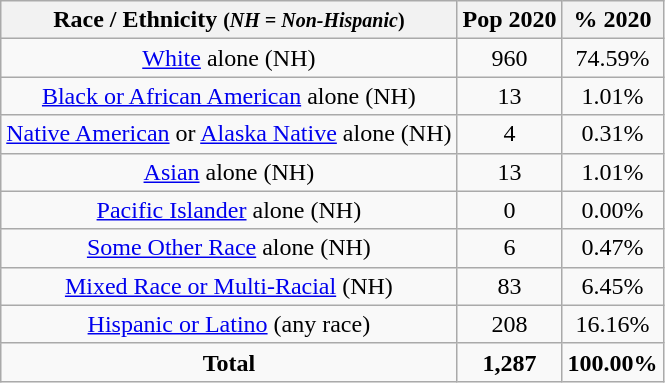<table class="wikitable" style="text-align:center;">
<tr>
<th>Race / Ethnicity <small>(<em>NH = Non-Hispanic</em>)</small></th>
<th>Pop 2020</th>
<th>% 2020</th>
</tr>
<tr>
<td><a href='#'>White</a> alone (NH)</td>
<td>960</td>
<td>74.59%</td>
</tr>
<tr>
<td><a href='#'>Black or African American</a> alone (NH)</td>
<td>13</td>
<td>1.01%</td>
</tr>
<tr>
<td><a href='#'>Native American</a> or <a href='#'>Alaska Native</a> alone (NH)</td>
<td>4</td>
<td>0.31%</td>
</tr>
<tr>
<td><a href='#'>Asian</a> alone (NH)</td>
<td>13</td>
<td>1.01%</td>
</tr>
<tr>
<td><a href='#'>Pacific Islander</a> alone (NH)</td>
<td>0</td>
<td>0.00%</td>
</tr>
<tr>
<td><a href='#'>Some Other Race</a> alone (NH)</td>
<td>6</td>
<td>0.47%</td>
</tr>
<tr>
<td><a href='#'>Mixed Race or Multi-Racial</a> (NH)</td>
<td>83</td>
<td>6.45%</td>
</tr>
<tr>
<td><a href='#'>Hispanic or Latino</a> (any race)</td>
<td>208</td>
<td>16.16%</td>
</tr>
<tr>
<td><strong>Total</strong></td>
<td><strong>1,287</strong></td>
<td><strong>100.00%</strong></td>
</tr>
</table>
